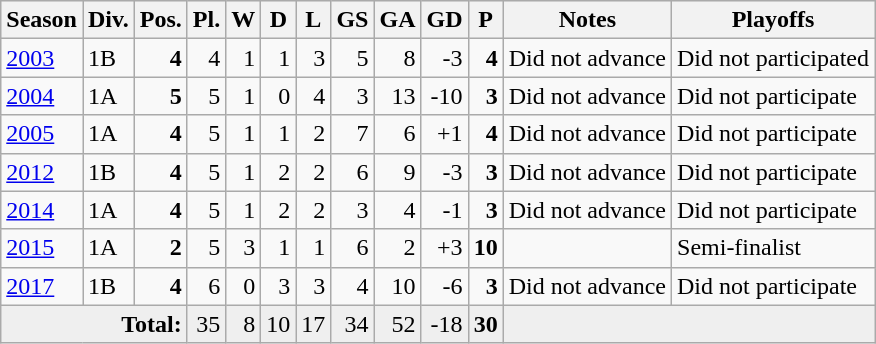<table class="wikitable">
<tr style="background:#efefef;">
<th>Season</th>
<th>Div.</th>
<th>Pos.</th>
<th>Pl.</th>
<th>W</th>
<th>D</th>
<th>L</th>
<th>GS</th>
<th>GA</th>
<th>GD</th>
<th>P</th>
<th>Notes</th>
<th>Playoffs</th>
</tr>
<tr>
<td><a href='#'>2003</a></td>
<td>1B</td>
<td align=right><strong>4</strong></td>
<td align=right>4</td>
<td align=right>1</td>
<td align=right>1</td>
<td align=right>3</td>
<td align=right>5</td>
<td align=right>8</td>
<td align=right>-3</td>
<td align=right><strong>4</strong></td>
<td>Did not advance</td>
<td>Did not participated</td>
</tr>
<tr>
<td><a href='#'>2004</a></td>
<td>1A</td>
<td align=right><strong>5</strong></td>
<td align=right>5</td>
<td align=right>1</td>
<td align=right>0</td>
<td align=right>4</td>
<td align=right>3</td>
<td align=right>13</td>
<td align=right>-10</td>
<td align=right><strong>3</strong></td>
<td>Did not advance</td>
<td>Did not participate</td>
</tr>
<tr>
<td><a href='#'>2005</a></td>
<td>1A</td>
<td align=right><strong>4</strong></td>
<td align=right>5</td>
<td align=right>1</td>
<td align=right>1</td>
<td align=right>2</td>
<td align=right>7</td>
<td align=right>6</td>
<td align=right>+1</td>
<td align=right><strong>4</strong></td>
<td>Did not advance</td>
<td>Did not participate</td>
</tr>
<tr>
<td><a href='#'>2012</a></td>
<td>1B</td>
<td align=right><strong>4</strong></td>
<td align=right>5</td>
<td align=right>1</td>
<td align=right>2</td>
<td align=right>2</td>
<td align=right>6</td>
<td align=right>9</td>
<td align=right>-3</td>
<td align=right><strong>3</strong></td>
<td>Did not advance</td>
<td>Did not participate</td>
</tr>
<tr>
<td><a href='#'>2014</a></td>
<td>1A</td>
<td align=right><strong>4</strong></td>
<td align=right>5</td>
<td align=right>1</td>
<td align=right>2</td>
<td align=right>2</td>
<td align=right>3</td>
<td align=right>4</td>
<td align=right>-1</td>
<td align=right><strong>3</strong></td>
<td>Did not advance</td>
<td>Did not participate</td>
</tr>
<tr>
<td><a href='#'>2015</a></td>
<td>1A</td>
<td align=right><strong>2</strong></td>
<td align=right>5</td>
<td align=right>3</td>
<td align=right>1</td>
<td align=right>1</td>
<td align=right>6</td>
<td align=right>2</td>
<td align=right>+3</td>
<td align=right><strong>10</strong></td>
<td></td>
<td>Semi-finalist</td>
</tr>
<tr>
<td><a href='#'>2017</a></td>
<td>1B</td>
<td align=right><strong>4</strong></td>
<td align=right>6</td>
<td align=right>0</td>
<td align=right>3</td>
<td align=right>3</td>
<td align=right>4</td>
<td align=right>10</td>
<td align=right>-6</td>
<td align=right><strong>3</strong></td>
<td>Did not advance</td>
<td>Did not participate</td>
</tr>
<tr style="background:#efefef">
<td align=right colspan=3><strong>Total:</strong></td>
<td align=right>35</td>
<td align=right>8</td>
<td align=right>10</td>
<td align=right>17</td>
<td align=right>34</td>
<td align=right>52</td>
<td align=right>-18</td>
<td align=right><strong>30</strong></td>
<td colspan=3 bgcolor=#efefef></td>
</tr>
</table>
